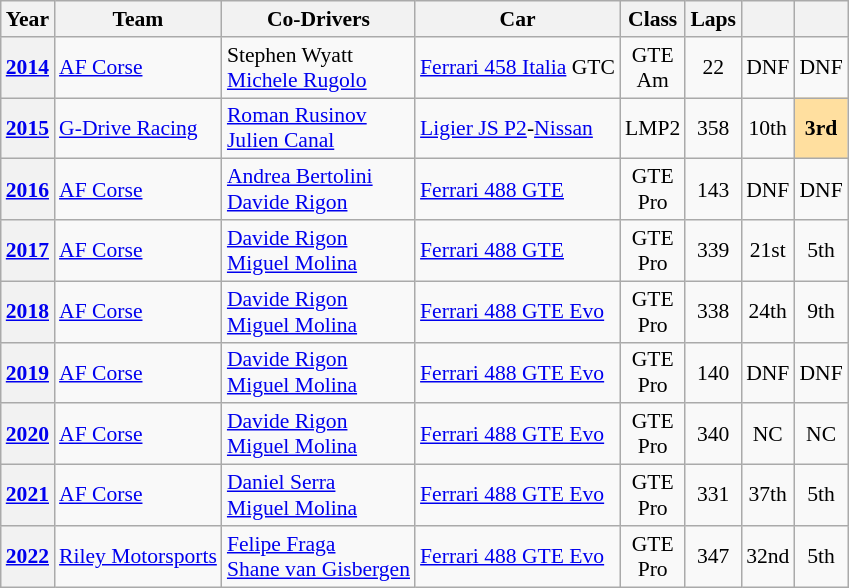<table class="wikitable" style="text-align:center; font-size:90%">
<tr>
<th>Year</th>
<th>Team</th>
<th>Co-Drivers</th>
<th>Car</th>
<th>Class</th>
<th>Laps</th>
<th></th>
<th></th>
</tr>
<tr>
<th><a href='#'>2014</a></th>
<td align="left"nowrap> <a href='#'>AF Corse</a></td>
<td align="left"nowrap> Stephen Wyatt<br> <a href='#'>Michele Rugolo</a></td>
<td align="left"nowrap><a href='#'>Ferrari 458 Italia</a> GTC</td>
<td>GTE<br>Am</td>
<td>22</td>
<td>DNF</td>
<td>DNF</td>
</tr>
<tr>
<th><a href='#'>2015</a></th>
<td align="left"nowrap> <a href='#'>G-Drive Racing</a></td>
<td align="left"nowrap> <a href='#'>Roman Rusinov</a><br> <a href='#'>Julien Canal</a></td>
<td align="left"nowrap><a href='#'>Ligier JS P2</a>-<a href='#'>Nissan</a></td>
<td>LMP2</td>
<td>358</td>
<td>10th</td>
<td style="background:#FFDF9F;"><strong>3rd</strong></td>
</tr>
<tr>
<th><a href='#'>2016</a></th>
<td align="left"nowrap> <a href='#'>AF Corse</a></td>
<td align="left"nowrap> <a href='#'>Andrea Bertolini</a><br> <a href='#'>Davide Rigon</a></td>
<td align="left"nowrap><a href='#'>Ferrari 488 GTE</a></td>
<td>GTE<br>Pro</td>
<td>143</td>
<td>DNF</td>
<td>DNF</td>
</tr>
<tr>
<th><a href='#'>2017</a></th>
<td align="left"nowrap> <a href='#'>AF Corse</a></td>
<td align="left"nowrap> <a href='#'>Davide Rigon</a><br> <a href='#'>Miguel Molina</a></td>
<td align="left"nowrap><a href='#'>Ferrari 488 GTE</a></td>
<td>GTE<br>Pro</td>
<td>339</td>
<td>21st</td>
<td>5th</td>
</tr>
<tr>
<th><a href='#'>2018</a></th>
<td align="left"nowrap> <a href='#'>AF Corse</a></td>
<td align="left"nowrap> <a href='#'>Davide Rigon</a><br> <a href='#'>Miguel Molina</a></td>
<td align="left"nowrap><a href='#'>Ferrari 488 GTE Evo</a></td>
<td>GTE<br>Pro</td>
<td>338</td>
<td>24th</td>
<td>9th</td>
</tr>
<tr>
<th><a href='#'>2019</a></th>
<td align="left"nowrap> <a href='#'>AF Corse</a></td>
<td align="left"nowrap> <a href='#'>Davide Rigon</a><br> <a href='#'>Miguel Molina</a></td>
<td align="left"nowrap><a href='#'>Ferrari 488 GTE Evo</a></td>
<td>GTE<br>Pro</td>
<td>140</td>
<td>DNF</td>
<td>DNF</td>
</tr>
<tr>
<th><a href='#'>2020</a></th>
<td align="left"nowrap> <a href='#'>AF Corse</a></td>
<td align="left"nowrap> <a href='#'>Davide Rigon</a><br> <a href='#'>Miguel Molina</a></td>
<td align="left"nowrap><a href='#'>Ferrari 488 GTE Evo</a></td>
<td>GTE<br>Pro</td>
<td>340</td>
<td>NC</td>
<td>NC</td>
</tr>
<tr>
<th><a href='#'>2021</a></th>
<td align="left"nowrap> <a href='#'>AF Corse</a></td>
<td align="left"nowrap> <a href='#'>Daniel Serra</a><br> <a href='#'>Miguel Molina</a></td>
<td align="left"nowrap><a href='#'>Ferrari 488 GTE Evo</a></td>
<td>GTE<br>Pro</td>
<td>331</td>
<td>37th</td>
<td>5th</td>
</tr>
<tr>
<th><a href='#'>2022</a></th>
<td align="left"nowrap> <a href='#'>Riley Motorsports</a></td>
<td align="left"nowrap> <a href='#'>Felipe Fraga</a><br> <a href='#'>Shane van Gisbergen</a></td>
<td align="left"nowrap><a href='#'>Ferrari 488 GTE Evo</a></td>
<td>GTE<br>Pro</td>
<td>347</td>
<td>32nd</td>
<td>5th</td>
</tr>
</table>
